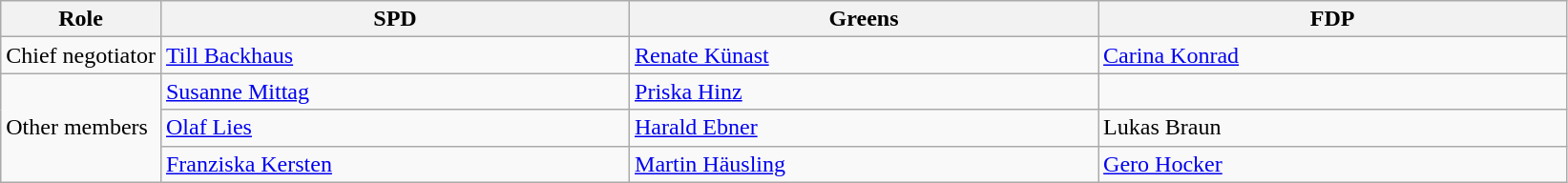<table class="wikitable">
<tr>
<th>Role</th>
<th style="width:20em">SPD</th>
<th style="width:20em">Greens</th>
<th style="width:20em">FDP</th>
</tr>
<tr>
<td>Chief negotiator</td>
<td><a href='#'>Till Backhaus</a></td>
<td><a href='#'>Renate Künast</a></td>
<td><a href='#'>Carina Konrad</a></td>
</tr>
<tr>
<td rowspan="3">Other members</td>
<td><a href='#'>Susanne Mittag</a></td>
<td><a href='#'>Priska Hinz</a></td>
<td></td>
</tr>
<tr>
<td><a href='#'>Olaf Lies</a></td>
<td><a href='#'>Harald Ebner</a></td>
<td>Lukas Braun</td>
</tr>
<tr>
<td><a href='#'>Franziska Kersten</a></td>
<td><a href='#'>Martin Häusling</a></td>
<td><a href='#'>Gero Hocker</a></td>
</tr>
</table>
